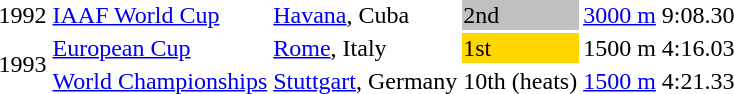<table>
<tr>
<td>1992</td>
<td><a href='#'>IAAF World Cup</a></td>
<td><a href='#'>Havana</a>, Cuba</td>
<td bgcolor=silver>2nd</td>
<td><a href='#'>3000 m</a></td>
<td>9:08.30</td>
</tr>
<tr>
<td rowspan=2>1993</td>
<td><a href='#'>European Cup</a></td>
<td><a href='#'>Rome</a>, Italy</td>
<td bgcolor=gold>1st</td>
<td>1500 m</td>
<td>4:16.03</td>
</tr>
<tr>
<td><a href='#'>World Championships</a></td>
<td><a href='#'>Stuttgart</a>, Germany</td>
<td>10th (heats)</td>
<td><a href='#'>1500 m</a></td>
<td>4:21.33</td>
</tr>
</table>
